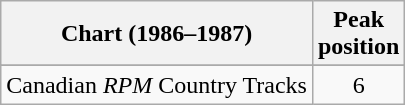<table class="wikitable sortable">
<tr>
<th align="left">Chart (1986–1987)</th>
<th align="center">Peak<br>position</th>
</tr>
<tr>
</tr>
<tr>
<td align="left">Canadian <em>RPM</em> Country Tracks</td>
<td align="center">6</td>
</tr>
</table>
